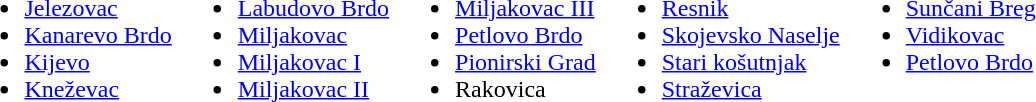<table>
<tr valign=top>
<td><br><ul><li><a href='#'>Jelezovac</a></li><li><a href='#'>Kanarevo Brdo</a></li><li><a href='#'>Kijevo</a></li><li><a href='#'>Kneževac</a></li></ul></td>
<td><br><ul><li><a href='#'>Labudovo Brdo</a></li><li><a href='#'>Miljakovac</a></li><li><a href='#'>Miljakovac I</a></li><li><a href='#'>Miljakovac II</a></li></ul></td>
<td><br><ul><li><a href='#'>Miljakovac III</a></li><li><a href='#'>Petlovo Brdo</a></li><li><a href='#'>Pionirski Grad</a></li><li>Rakovica</li></ul></td>
<td><br><ul><li><a href='#'>Resnik</a></li><li><a href='#'>Skojevsko Naselje</a></li><li><a href='#'>Stari košutnjak</a></li><li><a href='#'>Straževica</a></li></ul></td>
<td><br><ul><li><a href='#'>Sunčani Breg</a></li><li><a href='#'>Vidikovac</a></li><li><a href='#'>Petlovo Brdo</a></li></ul></td>
</tr>
</table>
